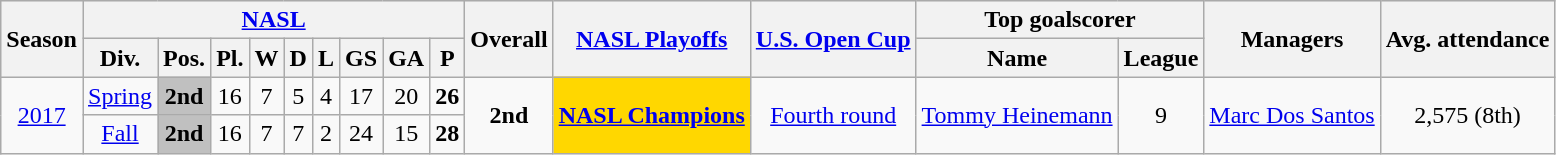<table class="wikitable">
<tr style="background:#efefef;">
<th rowspan="2">Season</th>
<th colspan="9"><a href='#'>NASL</a></th>
<th rowspan="2">Overall</th>
<th rowspan="2"><a href='#'>NASL Playoffs</a></th>
<th rowspan="2"><a href='#'>U.S. Open Cup</a></th>
<th colspan="2">Top goalscorer</th>
<th rowspan="2">Managers</th>
<th rowspan="2">Avg. attendance</th>
</tr>
<tr>
<th>Div.</th>
<th>Pos.</th>
<th>Pl.</th>
<th>W</th>
<th>D</th>
<th>L</th>
<th>GS</th>
<th>GA</th>
<th>P</th>
<th>Name</th>
<th>League</th>
</tr>
<tr>
<td rowspan="2" align="center"><a href='#'>2017</a></td>
<td align="center"><a href='#'>Spring</a></td>
<td align=center style="text-align:center; background:silver;"><strong>2nd</strong></td>
<td align="center">16</td>
<td align="center">7</td>
<td align="center">5</td>
<td align="center">4</td>
<td align="center">17</td>
<td align="center">20</td>
<td align="center"><strong>26</strong></td>
<td rowspan="2" align="center"><strong>2nd </strong></td>
<td rowspan="2" align="center" bgcolor="gold"><strong><a href='#'>NASL Champions</a></strong></td>
<td rowspan="2" align="center"><a href='#'>Fourth round</a></td>
<td rowspan="2" align="center"> <a href='#'>Tommy Heinemann</a></td>
<td rowspan="2" align="center">9</td>
<td rowspan="2" align="center"> <a href='#'>Marc Dos Santos</a></td>
<td rowspan="2" align="center">2,575 (8th)</td>
</tr>
<tr>
<td align="center"><a href='#'>Fall</a></td>
<td align=center style="text-align:center; background:silver;"><strong>2nd</strong></td>
<td align="center">16</td>
<td align="center">7</td>
<td align="center">7</td>
<td align="center">2</td>
<td align="center">24</td>
<td align="center">15</td>
<td align="center"><strong>28</strong></td>
</tr>
</table>
